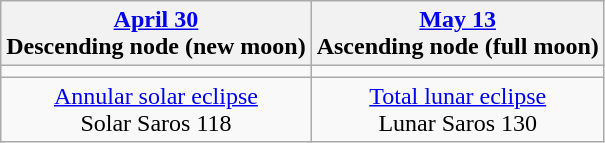<table class="wikitable">
<tr>
<th><a href='#'>April 30</a><br>Descending node (new moon)<br></th>
<th><a href='#'>May 13</a><br>Ascending node (full moon)</th>
</tr>
<tr>
<td></td>
<td></td>
</tr>
<tr align=center>
<td><a href='#'>Annular solar eclipse</a><br>Solar Saros 118</td>
<td><a href='#'>Total lunar eclipse</a><br>Lunar Saros 130</td>
</tr>
</table>
